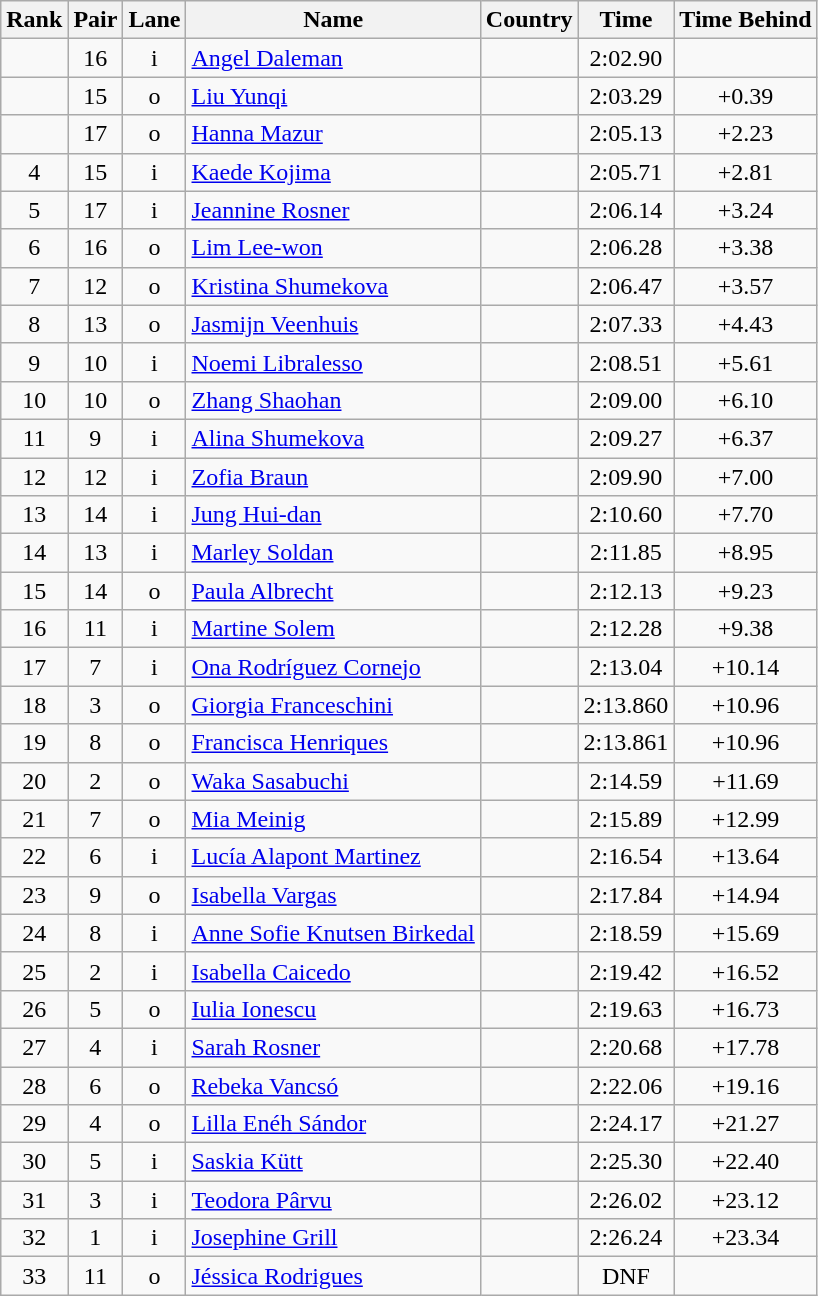<table class="wikitable sortable" style="text-align:center">
<tr>
<th>Rank</th>
<th>Pair</th>
<th>Lane</th>
<th>Name</th>
<th>Country</th>
<th>Time</th>
<th>Time Behind</th>
</tr>
<tr>
<td></td>
<td>16</td>
<td>i</td>
<td align=left><a href='#'>Angel Daleman</a></td>
<td align=left></td>
<td>2:02.90</td>
<td></td>
</tr>
<tr>
<td></td>
<td>15</td>
<td>o</td>
<td align=left><a href='#'>Liu Yunqi</a></td>
<td align=left></td>
<td>2:03.29</td>
<td>+0.39</td>
</tr>
<tr>
<td></td>
<td>17</td>
<td>o</td>
<td align=left><a href='#'>Hanna Mazur</a></td>
<td align=left></td>
<td>2:05.13</td>
<td>+2.23</td>
</tr>
<tr>
<td>4</td>
<td>15</td>
<td>i</td>
<td align=left><a href='#'>Kaede Kojima</a></td>
<td align=left></td>
<td>2:05.71</td>
<td>+2.81</td>
</tr>
<tr>
<td>5</td>
<td>17</td>
<td>i</td>
<td align=left><a href='#'>Jeannine Rosner</a></td>
<td align=left></td>
<td>2:06.14</td>
<td>+3.24</td>
</tr>
<tr>
<td>6</td>
<td>16</td>
<td>o</td>
<td align=left><a href='#'>Lim Lee-won</a></td>
<td align=left></td>
<td>2:06.28</td>
<td>+3.38</td>
</tr>
<tr>
<td>7</td>
<td>12</td>
<td>o</td>
<td align=left><a href='#'>Kristina Shumekova</a></td>
<td align=left></td>
<td>2:06.47</td>
<td>+3.57</td>
</tr>
<tr>
<td>8</td>
<td>13</td>
<td>o</td>
<td align=left><a href='#'>Jasmijn Veenhuis</a></td>
<td align=left></td>
<td>2:07.33</td>
<td>+4.43</td>
</tr>
<tr>
<td>9</td>
<td>10</td>
<td>i</td>
<td align=left><a href='#'>Noemi Libralesso</a></td>
<td align=left></td>
<td>2:08.51</td>
<td>+5.61</td>
</tr>
<tr>
<td>10</td>
<td>10</td>
<td>o</td>
<td align=left><a href='#'>Zhang Shaohan</a></td>
<td align=left></td>
<td>2:09.00</td>
<td>+6.10</td>
</tr>
<tr>
<td>11</td>
<td>9</td>
<td>i</td>
<td align=left><a href='#'>Alina Shumekova</a></td>
<td align=left></td>
<td>2:09.27</td>
<td>+6.37</td>
</tr>
<tr>
<td>12</td>
<td>12</td>
<td>i</td>
<td align=left><a href='#'>Zofia Braun</a></td>
<td align=left></td>
<td>2:09.90</td>
<td>+7.00</td>
</tr>
<tr>
<td>13</td>
<td>14</td>
<td>i</td>
<td align=left><a href='#'>Jung Hui-dan</a></td>
<td align=left></td>
<td>2:10.60</td>
<td>+7.70</td>
</tr>
<tr>
<td>14</td>
<td>13</td>
<td>i</td>
<td align=left><a href='#'>Marley Soldan</a></td>
<td align=left></td>
<td>2:11.85</td>
<td>+8.95</td>
</tr>
<tr>
<td>15</td>
<td>14</td>
<td>o</td>
<td align=left><a href='#'>Paula Albrecht</a></td>
<td align=left></td>
<td>2:12.13</td>
<td>+9.23</td>
</tr>
<tr>
<td>16</td>
<td>11</td>
<td>i</td>
<td align=left><a href='#'>Martine Solem</a></td>
<td align=left></td>
<td>2:12.28</td>
<td>+9.38</td>
</tr>
<tr>
<td>17</td>
<td>7</td>
<td>i</td>
<td align=left><a href='#'>Ona Rodríguez Cornejo</a></td>
<td align=left></td>
<td>2:13.04</td>
<td>+10.14</td>
</tr>
<tr>
<td>18</td>
<td>3</td>
<td>o</td>
<td align=left><a href='#'>Giorgia Franceschini</a></td>
<td align=left></td>
<td>2:13.860</td>
<td>+10.96</td>
</tr>
<tr>
<td>19</td>
<td>8</td>
<td>o</td>
<td align=left><a href='#'>Francisca Henriques</a></td>
<td align=left></td>
<td>2:13.861</td>
<td>+10.96</td>
</tr>
<tr>
<td>20</td>
<td>2</td>
<td>o</td>
<td align=left><a href='#'>Waka Sasabuchi</a></td>
<td align=left></td>
<td>2:14.59</td>
<td>+11.69</td>
</tr>
<tr>
<td>21</td>
<td>7</td>
<td>o</td>
<td align=left><a href='#'>Mia Meinig</a></td>
<td align=left></td>
<td>2:15.89</td>
<td>+12.99</td>
</tr>
<tr>
<td>22</td>
<td>6</td>
<td>i</td>
<td align=left><a href='#'>Lucía Alapont Martinez</a></td>
<td align=left></td>
<td>2:16.54</td>
<td>+13.64</td>
</tr>
<tr>
<td>23</td>
<td>9</td>
<td>o</td>
<td align=left><a href='#'>Isabella Vargas</a></td>
<td align=left></td>
<td>2:17.84</td>
<td>+14.94</td>
</tr>
<tr>
<td>24</td>
<td>8</td>
<td>i</td>
<td align=left><a href='#'>Anne Sofie Knutsen Birkedal</a></td>
<td align=left></td>
<td>2:18.59</td>
<td>+15.69</td>
</tr>
<tr>
<td>25</td>
<td>2</td>
<td>i</td>
<td align=left><a href='#'>Isabella Caicedo</a></td>
<td align=left></td>
<td>2:19.42</td>
<td>+16.52</td>
</tr>
<tr>
<td>26</td>
<td>5</td>
<td>o</td>
<td align=left><a href='#'>Iulia Ionescu</a></td>
<td align=left></td>
<td>2:19.63</td>
<td>+16.73</td>
</tr>
<tr>
<td>27</td>
<td>4</td>
<td>i</td>
<td align=left><a href='#'>Sarah Rosner</a></td>
<td align=left></td>
<td>2:20.68</td>
<td>+17.78</td>
</tr>
<tr>
<td>28</td>
<td>6</td>
<td>o</td>
<td align=left><a href='#'>Rebeka Vancsó</a></td>
<td align=left></td>
<td>2:22.06</td>
<td>+19.16</td>
</tr>
<tr>
<td>29</td>
<td>4</td>
<td>o</td>
<td align=left><a href='#'>Lilla Enéh Sándor</a></td>
<td align=left></td>
<td>2:24.17</td>
<td>+21.27</td>
</tr>
<tr>
<td>30</td>
<td>5</td>
<td>i</td>
<td align=left><a href='#'>Saskia Kütt</a></td>
<td align=left></td>
<td>2:25.30</td>
<td>+22.40</td>
</tr>
<tr>
<td>31</td>
<td>3</td>
<td>i</td>
<td align=left><a href='#'>Teodora Pârvu</a></td>
<td align=left></td>
<td>2:26.02</td>
<td>+23.12</td>
</tr>
<tr>
<td>32</td>
<td>1</td>
<td>i</td>
<td align=left><a href='#'>Josephine Grill</a></td>
<td align=left></td>
<td>2:26.24</td>
<td>+23.34</td>
</tr>
<tr>
<td>33</td>
<td>11</td>
<td>o</td>
<td align=left><a href='#'>Jéssica Rodrigues</a></td>
<td align=left></td>
<td>DNF</td>
<td></td>
</tr>
</table>
